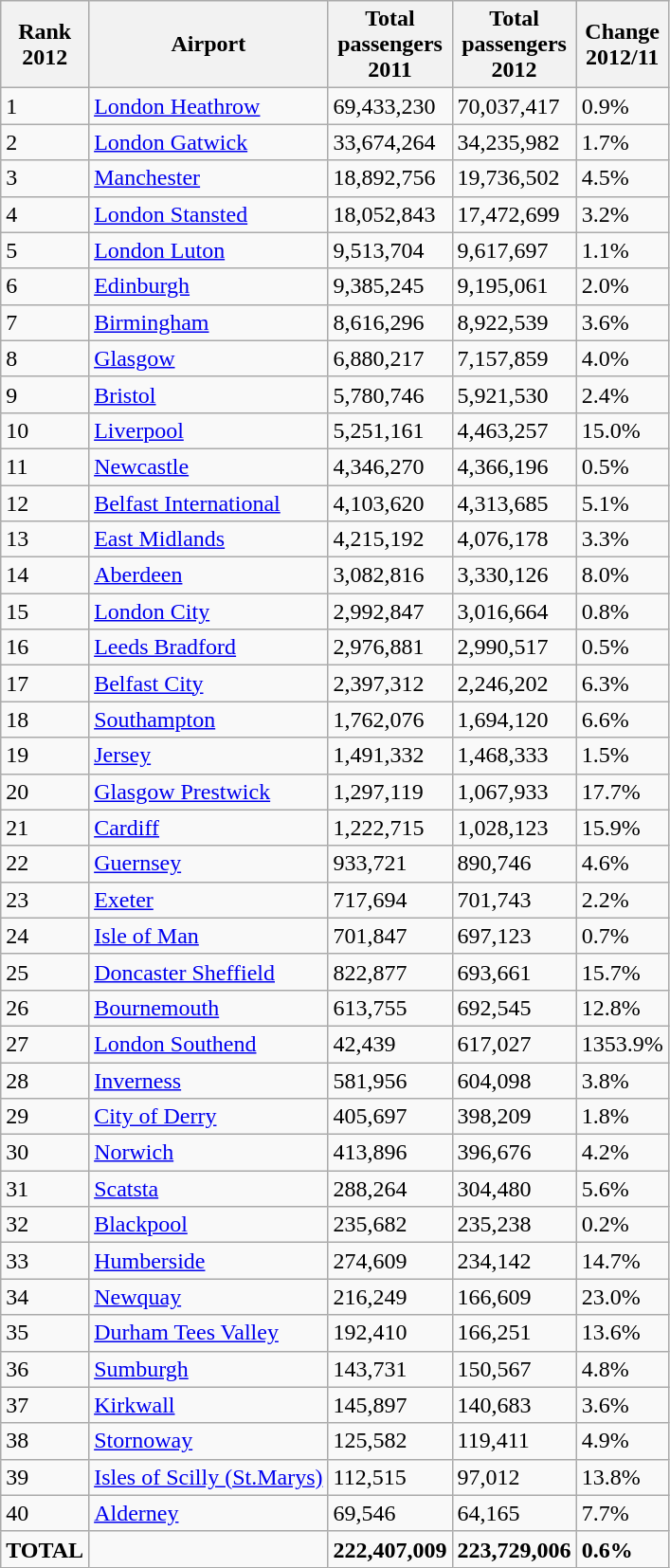<table class="wikitable sortable">
<tr>
<th>Rank<br>2012</th>
<th>Airport</th>
<th>Total<br>passengers<br>2011</th>
<th>Total<br>passengers<br>2012 <br><small></small></th>
<th>Change<br>2012/11</th>
</tr>
<tr>
<td>1</td>
<td><a href='#'>London Heathrow</a></td>
<td>69,433,230</td>
<td>70,037,417</td>
<td>0.9%</td>
</tr>
<tr>
<td>2</td>
<td><a href='#'>London Gatwick</a></td>
<td>33,674,264</td>
<td>34,235,982</td>
<td>1.7%</td>
</tr>
<tr>
<td>3</td>
<td><a href='#'>Manchester</a></td>
<td>18,892,756</td>
<td>19,736,502</td>
<td>4.5%</td>
</tr>
<tr>
<td>4</td>
<td><a href='#'>London Stansted</a></td>
<td>18,052,843</td>
<td>17,472,699</td>
<td>3.2%</td>
</tr>
<tr>
<td>5</td>
<td><a href='#'>London Luton</a></td>
<td>9,513,704</td>
<td>9,617,697</td>
<td>1.1%</td>
</tr>
<tr>
<td>6</td>
<td><a href='#'>Edinburgh</a></td>
<td>9,385,245</td>
<td>9,195,061</td>
<td>2.0%</td>
</tr>
<tr>
<td>7</td>
<td><a href='#'>Birmingham</a></td>
<td>8,616,296</td>
<td>8,922,539</td>
<td>3.6%</td>
</tr>
<tr>
<td>8</td>
<td><a href='#'>Glasgow</a></td>
<td>6,880,217</td>
<td>7,157,859</td>
<td>4.0%</td>
</tr>
<tr>
<td>9</td>
<td><a href='#'>Bristol</a></td>
<td>5,780,746</td>
<td>5,921,530</td>
<td>2.4%</td>
</tr>
<tr>
<td>10</td>
<td><a href='#'>Liverpool</a></td>
<td>5,251,161</td>
<td>4,463,257</td>
<td>15.0%</td>
</tr>
<tr>
<td>11</td>
<td><a href='#'>Newcastle</a></td>
<td>4,346,270</td>
<td>4,366,196</td>
<td>0.5%</td>
</tr>
<tr>
<td>12</td>
<td><a href='#'>Belfast International</a></td>
<td>4,103,620</td>
<td>4,313,685</td>
<td>5.1%</td>
</tr>
<tr>
<td>13</td>
<td><a href='#'>East Midlands</a></td>
<td>4,215,192</td>
<td>4,076,178</td>
<td>3.3%</td>
</tr>
<tr>
<td>14</td>
<td><a href='#'>Aberdeen</a></td>
<td>3,082,816</td>
<td>3,330,126</td>
<td>8.0%</td>
</tr>
<tr>
<td>15</td>
<td><a href='#'>London City</a></td>
<td>2,992,847</td>
<td>3,016,664</td>
<td>0.8%</td>
</tr>
<tr>
<td>16</td>
<td><a href='#'>Leeds Bradford</a></td>
<td>2,976,881</td>
<td>2,990,517</td>
<td>0.5%</td>
</tr>
<tr>
<td>17</td>
<td><a href='#'>Belfast City</a></td>
<td>2,397,312</td>
<td>2,246,202</td>
<td>6.3%</td>
</tr>
<tr>
<td>18</td>
<td><a href='#'>Southampton</a></td>
<td>1,762,076</td>
<td>1,694,120</td>
<td>6.6%</td>
</tr>
<tr>
<td>19</td>
<td><a href='#'>Jersey</a></td>
<td>1,491,332</td>
<td>1,468,333</td>
<td>1.5%</td>
</tr>
<tr>
<td>20</td>
<td><a href='#'>Glasgow Prestwick</a></td>
<td>1,297,119</td>
<td>1,067,933</td>
<td>17.7%</td>
</tr>
<tr>
<td>21</td>
<td><a href='#'>Cardiff</a></td>
<td>1,222,715</td>
<td>1,028,123</td>
<td>15.9%</td>
</tr>
<tr>
<td>22</td>
<td><a href='#'>Guernsey</a></td>
<td>933,721</td>
<td>890,746</td>
<td>4.6%</td>
</tr>
<tr>
<td>23</td>
<td><a href='#'>Exeter</a></td>
<td>717,694</td>
<td>701,743</td>
<td>2.2%</td>
</tr>
<tr>
<td>24</td>
<td><a href='#'>Isle of Man</a></td>
<td>701,847</td>
<td>697,123</td>
<td>0.7%</td>
</tr>
<tr>
<td>25</td>
<td><a href='#'>Doncaster Sheffield</a></td>
<td>822,877</td>
<td>693,661</td>
<td>15.7%</td>
</tr>
<tr>
<td>26</td>
<td><a href='#'>Bournemouth</a></td>
<td>613,755</td>
<td>692,545</td>
<td>12.8%</td>
</tr>
<tr>
<td>27</td>
<td><a href='#'>London Southend</a></td>
<td>42,439</td>
<td>617,027</td>
<td>1353.9%</td>
</tr>
<tr>
<td>28</td>
<td><a href='#'>Inverness</a></td>
<td>581,956</td>
<td>604,098</td>
<td>3.8%</td>
</tr>
<tr>
<td>29</td>
<td><a href='#'>City of Derry</a></td>
<td>405,697</td>
<td>398,209</td>
<td>1.8%</td>
</tr>
<tr>
<td>30</td>
<td><a href='#'>Norwich</a></td>
<td>413,896</td>
<td>396,676</td>
<td>4.2%</td>
</tr>
<tr>
<td>31</td>
<td><a href='#'>Scatsta</a></td>
<td>288,264</td>
<td>304,480</td>
<td>5.6%</td>
</tr>
<tr>
<td>32</td>
<td><a href='#'>Blackpool</a></td>
<td>235,682</td>
<td>235,238</td>
<td>0.2%</td>
</tr>
<tr>
<td>33</td>
<td><a href='#'>Humberside</a></td>
<td>274,609</td>
<td>234,142</td>
<td>14.7%</td>
</tr>
<tr>
<td>34</td>
<td><a href='#'>Newquay</a></td>
<td>216,249</td>
<td>166,609</td>
<td>23.0%</td>
</tr>
<tr>
<td>35</td>
<td><a href='#'>Durham Tees Valley</a></td>
<td>192,410</td>
<td>166,251</td>
<td>13.6%</td>
</tr>
<tr>
<td>36</td>
<td><a href='#'>Sumburgh</a></td>
<td>143,731</td>
<td>150,567</td>
<td>4.8%</td>
</tr>
<tr>
<td>37</td>
<td><a href='#'>Kirkwall</a></td>
<td>145,897</td>
<td>140,683</td>
<td>3.6%</td>
</tr>
<tr>
<td>38</td>
<td><a href='#'>Stornoway</a></td>
<td>125,582</td>
<td>119,411</td>
<td>4.9%</td>
</tr>
<tr>
<td>39</td>
<td><a href='#'>Isles of Scilly (St.Marys)</a></td>
<td>112,515</td>
<td>97,012</td>
<td>13.8%</td>
</tr>
<tr>
<td>40</td>
<td><a href='#'>Alderney</a></td>
<td>69,546</td>
<td>64,165</td>
<td>7.7%</td>
</tr>
<tr class="sortbottom">
<td><strong>TOTAL</strong></td>
<td></td>
<td><strong>222,407,009</strong></td>
<td><strong>223,729,006</strong></td>
<td><strong>0.6%</strong></td>
</tr>
</table>
